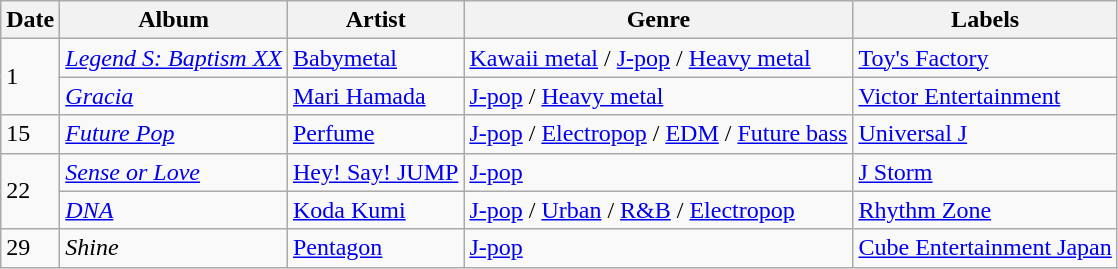<table class="wikitable">
<tr>
<th>Date</th>
<th>Album</th>
<th>Artist</th>
<th>Genre</th>
<th>Labels</th>
</tr>
<tr>
<td rowspan="2">1</td>
<td><em><a href='#'>Legend S: Baptism XX</a></em></td>
<td><a href='#'>Babymetal</a></td>
<td><a href='#'>Kawaii metal</a> / <a href='#'>J-pop</a> / <a href='#'>Heavy metal</a></td>
<td><a href='#'>Toy's Factory</a></td>
</tr>
<tr>
<td><em><a href='#'>Gracia</a></em></td>
<td><a href='#'>Mari Hamada</a></td>
<td><a href='#'>J-pop</a> / <a href='#'>Heavy metal</a></td>
<td><a href='#'>Victor Entertainment</a></td>
</tr>
<tr>
<td>15</td>
<td><em><a href='#'>Future Pop</a></em></td>
<td><a href='#'>Perfume</a></td>
<td><a href='#'>J-pop</a> / <a href='#'>Electropop</a> / <a href='#'>EDM</a> / <a href='#'>Future bass</a></td>
<td><a href='#'>Universal J</a></td>
</tr>
<tr>
<td rowspan="2">22</td>
<td><em><a href='#'>Sense or Love</a></em></td>
<td><a href='#'>Hey! Say! JUMP</a></td>
<td><a href='#'>J-pop</a></td>
<td><a href='#'>J Storm</a></td>
</tr>
<tr>
<td><em><a href='#'>DNA</a></em></td>
<td><a href='#'>Koda Kumi</a></td>
<td><a href='#'>J-pop</a> / <a href='#'>Urban</a> / <a href='#'>R&B</a> / <a href='#'>Electropop</a></td>
<td><a href='#'>Rhythm Zone</a></td>
</tr>
<tr>
<td>29</td>
<td><em>Shine</em></td>
<td><a href='#'>Pentagon</a></td>
<td><a href='#'>J-pop</a></td>
<td><a href='#'>Cube Entertainment Japan</a></td>
</tr>
</table>
